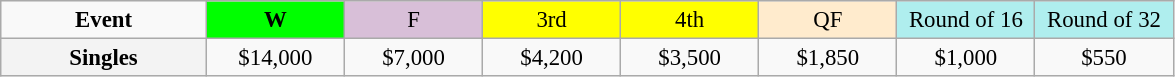<table class=wikitable style=font-size:95%;text-align:center>
<tr>
<td style="width:130px"><strong>Event</strong></td>
<td style="width:85px; background:lime"><strong>W</strong></td>
<td style="width:85px; background:thistle">F</td>
<td style="width:85px; background:#ffff00">3rd</td>
<td style="width:85px; background:#ffff00">4th</td>
<td style="width:85px; background:#ffebcd">QF</td>
<td style="width:85px; background:#afeeee">Round of 16</td>
<td style="width:85px; background:#afeeee">Round of 32</td>
</tr>
<tr>
<th style=background:#f3f3f3>Singles </th>
<td>$14,000</td>
<td>$7,000</td>
<td>$4,200</td>
<td>$3,500</td>
<td>$1,850</td>
<td>$1,000</td>
<td>$550</td>
</tr>
</table>
